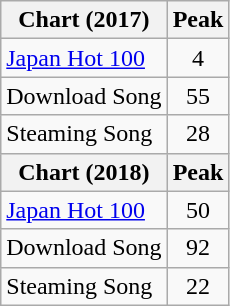<table class="wikitable">
<tr>
<th style="text-align:center;">Chart (2017)</th>
<th style="text-align:center;">Peak</th>
</tr>
<tr>
<td align="left"><a href='#'>Japan Hot 100</a></td>
<td style="text-align:center;">4</td>
</tr>
<tr>
<td align="left">Download Song</td>
<td style="text-align:center;">55</td>
</tr>
<tr>
<td align="left">Steaming Song</td>
<td style="text-align:center;">28</td>
</tr>
<tr>
<th style="text-align:center;">Chart (2018)</th>
<th style="text-align:center;">Peak</th>
</tr>
<tr>
<td align="left"><a href='#'>Japan Hot 100</a></td>
<td style="text-align:center;">50</td>
</tr>
<tr>
<td align="left">Download Song</td>
<td style="text-align:center;">92</td>
</tr>
<tr>
<td align="left">Steaming Song</td>
<td style="text-align:center;">22</td>
</tr>
</table>
